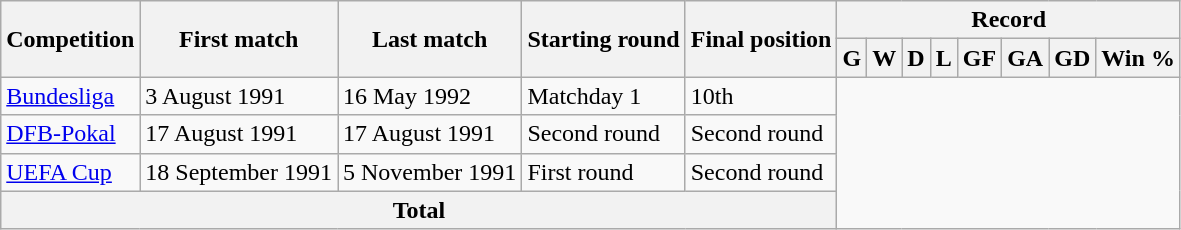<table class="wikitable" style="text-align: center">
<tr>
<th rowspan="2">Competition</th>
<th rowspan="2">First match</th>
<th rowspan="2">Last match</th>
<th rowspan="2">Starting round</th>
<th rowspan="2">Final position</th>
<th colspan="8">Record</th>
</tr>
<tr>
<th>G</th>
<th>W</th>
<th>D</th>
<th>L</th>
<th>GF</th>
<th>GA</th>
<th>GD</th>
<th>Win %</th>
</tr>
<tr>
<td align=left><a href='#'>Bundesliga</a></td>
<td align=left>3 August 1991 </td>
<td align=left>16 May 1992</td>
<td align=left>Matchday 1</td>
<td align=left>10th<br></td>
</tr>
<tr>
<td align=left><a href='#'>DFB-Pokal</a></td>
<td align=left>17 August 1991</td>
<td align=left>17 August 1991</td>
<td align=left>Second round</td>
<td align=left>Second round<br></td>
</tr>
<tr>
<td align=left><a href='#'>UEFA Cup</a></td>
<td align=left>18 September 1991</td>
<td align=left>5 November 1991</td>
<td align=left>First round</td>
<td align=left>Second round<br></td>
</tr>
<tr>
<th colspan="5">Total<br></th>
</tr>
</table>
